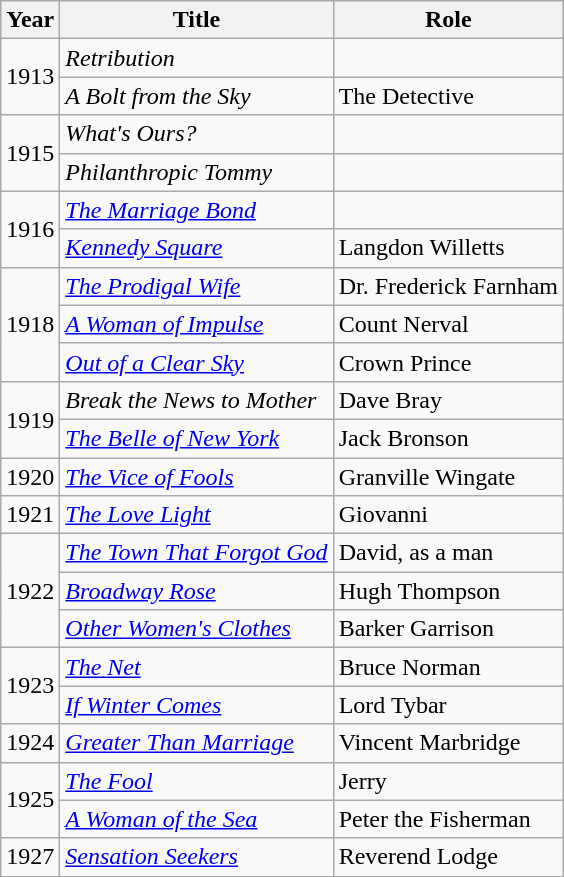<table class=wikitable>
<tr>
<th>Year</th>
<th>Title</th>
<th>Role</th>
</tr>
<tr>
<td rowspan=2>1913</td>
<td><em>Retribution</em></td>
<td></td>
</tr>
<tr>
<td><em>A Bolt from the Sky</em></td>
<td>The Detective</td>
</tr>
<tr>
<td rowspan=2>1915</td>
<td><em>What's Ours?</em></td>
<td></td>
</tr>
<tr>
<td><em>Philanthropic Tommy</em></td>
<td></td>
</tr>
<tr>
<td rowspan=2>1916</td>
<td><em><a href='#'>The Marriage Bond</a></em></td>
<td></td>
</tr>
<tr>
<td><em><a href='#'>Kennedy Square</a></em></td>
<td>Langdon Willetts</td>
</tr>
<tr>
<td rowspan=3>1918</td>
<td><em><a href='#'>The Prodigal Wife</a></em></td>
<td>Dr. Frederick Farnham</td>
</tr>
<tr>
<td><em><a href='#'>A Woman of Impulse</a></em></td>
<td>Count Nerval</td>
</tr>
<tr>
<td><em><a href='#'>Out of a Clear Sky</a></em></td>
<td>Crown Prince</td>
</tr>
<tr>
<td rowspan=2>1919</td>
<td><em>Break the News to Mother</em></td>
<td>Dave Bray</td>
</tr>
<tr>
<td><em><a href='#'>The Belle of New York</a></em></td>
<td>Jack Bronson</td>
</tr>
<tr>
<td>1920</td>
<td><em><a href='#'>The Vice of Fools</a></em></td>
<td>Granville Wingate</td>
</tr>
<tr>
<td>1921</td>
<td><em><a href='#'>The Love Light</a></em></td>
<td>Giovanni</td>
</tr>
<tr>
<td rowspan=3>1922</td>
<td><em><a href='#'>The Town That Forgot God</a></em></td>
<td>David, as a man</td>
</tr>
<tr>
<td><em><a href='#'>Broadway Rose</a></em></td>
<td>Hugh Thompson</td>
</tr>
<tr>
<td><em><a href='#'>Other Women's Clothes</a></em></td>
<td>Barker Garrison</td>
</tr>
<tr>
<td rowspan=2>1923</td>
<td><em><a href='#'>The Net</a></em></td>
<td>Bruce Norman</td>
</tr>
<tr>
<td><em><a href='#'>If Winter Comes</a></em></td>
<td>Lord Tybar</td>
</tr>
<tr>
<td>1924</td>
<td><em><a href='#'>Greater Than Marriage</a></em></td>
<td>Vincent Marbridge</td>
</tr>
<tr>
<td rowspan=2>1925</td>
<td><em><a href='#'>The Fool</a></em></td>
<td>Jerry</td>
</tr>
<tr>
<td><em><a href='#'>A Woman of the Sea</a></em></td>
<td>Peter the Fisherman</td>
</tr>
<tr>
<td>1927</td>
<td><em><a href='#'>Sensation Seekers</a></em></td>
<td>Reverend Lodge</td>
</tr>
</table>
